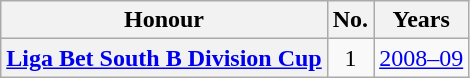<table class="wikitable plainrowheaders">
<tr>
<th scope=col>Honour</th>
<th scope=col>No.</th>
<th scope=col>Years</th>
</tr>
<tr>
<th scope=row><a href='#'>Liga Bet South B Division Cup</a></th>
<td align=center>1</td>
<td><a href='#'>2008–09</a></td>
</tr>
</table>
